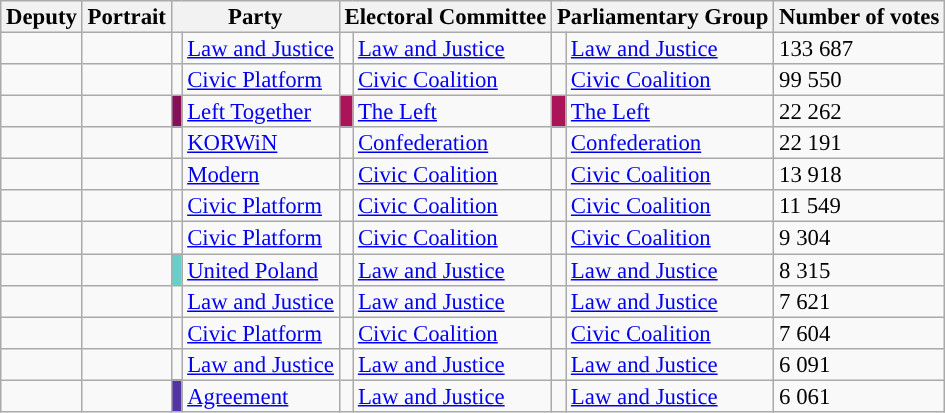<table class="wikitable sortable" style="font-size:95%;line-height:14px;">
<tr>
<th>Deputy</th>
<th>Portrait</th>
<th colspan="2">Party</th>
<th colspan="2">Electoral Committee</th>
<th colspan="2">Parliamentary Group</th>
<th>Number of votes</th>
</tr>
<tr>
<td></td>
<td></td>
<td style="background:"></td>
<td><a href='#'>Law and Justice</a></td>
<td style="background:"></td>
<td><a href='#'>Law and Justice</a></td>
<td style="background:"></td>
<td><a href='#'>Law and Justice</a></td>
<td>133 687</td>
</tr>
<tr>
<td></td>
<td></td>
<td style="background:"></td>
<td><a href='#'>Civic Platform</a></td>
<td style="background:"></td>
<td><a href='#'>Civic Coalition</a></td>
<td style="background:"></td>
<td><a href='#'>Civic Coalition</a></td>
<td>99 550</td>
</tr>
<tr>
<td></td>
<td></td>
<td style="background:#870f57;"></td>
<td><a href='#'>Left Together</a></td>
<td style="background:#AC145A;"></td>
<td><a href='#'>The Left</a></td>
<td style="background:#AC145A;"></td>
<td><a href='#'>The Left</a></td>
<td>22 262</td>
</tr>
<tr>
<td></td>
<td></td>
<td style="background:"></td>
<td><a href='#'>KORWiN</a></td>
<td style="background:"></td>
<td><a href='#'>Confederation</a></td>
<td style="background:"></td>
<td><a href='#'>Confederation</a></td>
<td>22 191</td>
</tr>
<tr>
<td></td>
<td></td>
<td style="background:"></td>
<td><a href='#'>Modern</a></td>
<td style="background:"></td>
<td><a href='#'>Civic Coalition</a></td>
<td style="background:"></td>
<td><a href='#'>Civic Coalition</a></td>
<td>13 918</td>
</tr>
<tr>
<td></td>
<td></td>
<td style="background:"></td>
<td><a href='#'>Civic Platform</a></td>
<td style="background:"></td>
<td><a href='#'>Civic Coalition</a></td>
<td style="background:"></td>
<td><a href='#'>Civic Coalition</a></td>
<td>11 549</td>
</tr>
<tr>
<td></td>
<td></td>
<td style="background:"></td>
<td><a href='#'>Civic Platform</a></td>
<td style="background:"></td>
<td><a href='#'>Civic Coalition</a></td>
<td style="background:"></td>
<td><a href='#'>Civic Coalition</a></td>
<td>9 304</td>
</tr>
<tr>
<td></td>
<td></td>
<td style="background:#6acec8;"></td>
<td><a href='#'>United Poland</a></td>
<td style="background:"></td>
<td><a href='#'>Law and Justice</a></td>
<td style="background:"></td>
<td><a href='#'>Law and Justice</a></td>
<td>8 315</td>
</tr>
<tr>
<td></td>
<td></td>
<td style="background:"></td>
<td><a href='#'>Law and Justice</a></td>
<td style="background:"></td>
<td><a href='#'>Law and Justice</a></td>
<td style="background:"></td>
<td><a href='#'>Law and Justice</a></td>
<td>7 621</td>
</tr>
<tr>
<td></td>
<td></td>
<td style="background:"></td>
<td><a href='#'>Civic Platform</a></td>
<td style="background:"></td>
<td><a href='#'>Civic Coalition</a></td>
<td style="background:"></td>
<td><a href='#'>Civic Coalition</a></td>
<td>7 604</td>
</tr>
<tr>
<td></td>
<td></td>
<td style="background:"></td>
<td><a href='#'>Law and Justice</a></td>
<td style="background:"></td>
<td><a href='#'>Law and Justice</a></td>
<td style="background:"></td>
<td><a href='#'>Law and Justice</a></td>
<td>6 091</td>
</tr>
<tr>
<td></td>
<td></td>
<td style="background:#5234A5;"></td>
<td><a href='#'>Agreement</a></td>
<td style="background:"></td>
<td><a href='#'>Law and Justice</a></td>
<td style="background:"></td>
<td><a href='#'>Law and Justice</a></td>
<td>6 061</td>
</tr>
</table>
